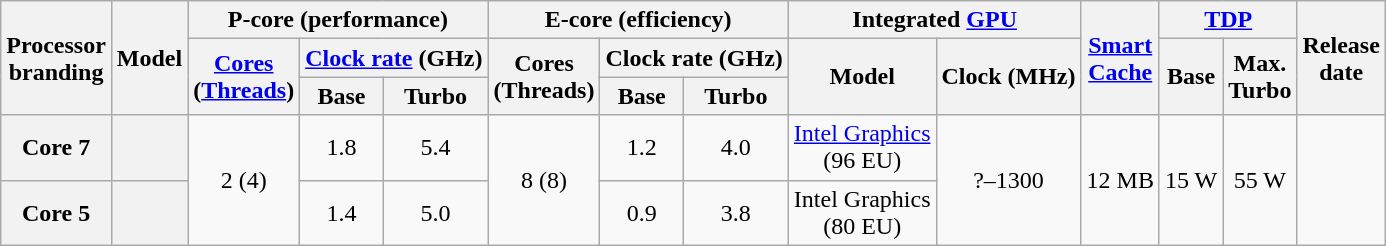<table class="wikitable sortable nowrap" style="text-align: center;">
<tr>
<th class="unsortable" rowspan="3">Processor<br>branding</th>
<th rowspan="3">Model</th>
<th colspan="3">P-core (performance)</th>
<th colspan="3">E-core (efficiency)</th>
<th colspan="2">Integrated <a href='#'>GPU</a></th>
<th class="unsortable" rowspan="3"><a href='#'>Smart<br>Cache</a></th>
<th colspan="2"><a href='#'>TDP</a></th>
<th class="unsortable" rowspan="3">Release<br>date</th>
</tr>
<tr>
<th class="unsortable" rowspan="2"><a href='#'>Cores</a><br>(<a href='#'>Threads</a>)</th>
<th colspan="2"><a href='#'>Clock rate</a> (GHz)</th>
<th class="unsortable" rowspan="2">Cores<br>(Threads)</th>
<th colspan="2">Clock rate (GHz)</th>
<th class="unsortable" rowspan="2">Model</th>
<th class="unsortable" rowspan="2">Clock (MHz)</th>
<th class="unsortable" rowspan="2">Base</th>
<th class="unsortable" rowspan="2">Max.<br>Turbo</th>
</tr>
<tr>
<th class="unsortable">Base</th>
<th class="unsortable">Turbo</th>
<th class="unsortable">Base</th>
<th class="unsortable">Turbo</th>
</tr>
<tr>
<th>Core 7</th>
<th style="text-align:left;" data-sort-value="sku3"></th>
<td rowspan="2">2 (4)</td>
<td>1.8</td>
<td>5.4</td>
<td rowspan="2">8 (8)</td>
<td>1.2</td>
<td>4.0</td>
<td><a href='#'>Intel Graphics</a><br>(96 EU)</td>
<td rowspan="2">?–1300</td>
<td rowspan="2">12 MB</td>
<td rowspan="2">15 W</td>
<td rowspan="2">55 W</td>
<td rowspan="2"></td>
</tr>
<tr>
<th>Core 5</th>
<th style="text-align:left;" data-sort-value="sku2"></th>
<td>1.4</td>
<td>5.0</td>
<td>0.9</td>
<td>3.8</td>
<td>Intel Graphics<br>(80 EU)</td>
</tr>
</table>
